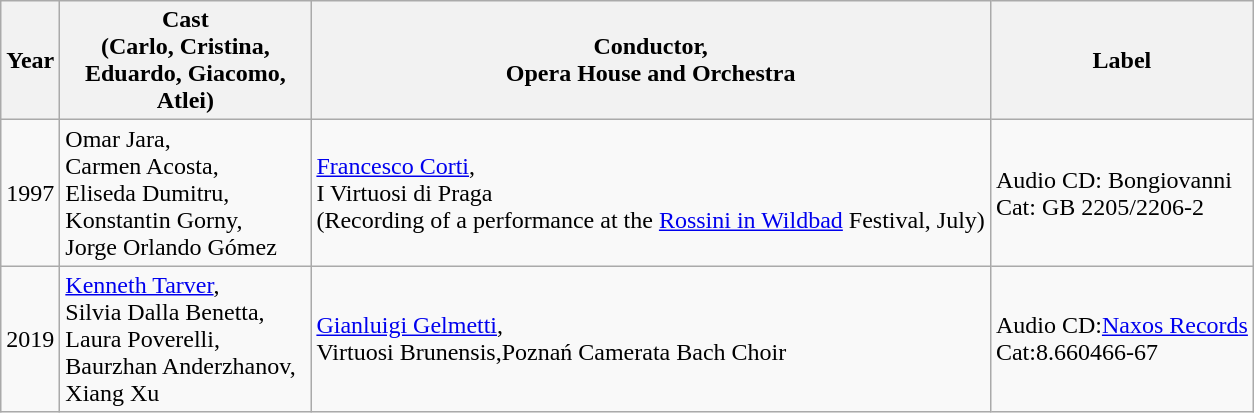<table class="wikitable">
<tr>
<th>Year</th>
<th width="160">Cast<br>(Carlo, Cristina, Eduardo, Giacomo, Atlei)</th>
<th>Conductor,<br>Opera House and Orchestra</th>
<th>Label</th>
</tr>
<tr>
<td>1997</td>
<td>Omar Jara, <br> Carmen Acosta,<br> Eliseda Dumitru,<br> Konstantin Gorny,<br> Jorge Orlando Gómez</td>
<td><a href='#'>Francesco Corti</a>,<br>I Virtuosi di Praga<br>(Recording of a performance at the <a href='#'>Rossini in Wildbad</a> Festival, July)</td>
<td>Audio CD: Bongiovanni<br>Cat: GB 2205/2206-2</td>
</tr>
<tr>
<td>2019</td>
<td><a href='#'>Kenneth Tarver</a>, <br>Silvia Dalla Benetta,<br>Laura Poverelli,<br>Baurzhan Anderzhanov,<br>Xiang Xu</td>
<td><a href='#'>Gianluigi Gelmetti</a>,<br> Virtuosi Brunensis,Poznań Camerata Bach Choir</td>
<td>Audio CD:<a href='#'>Naxos Records</a><br>Cat:8.660466-67</td>
</tr>
</table>
